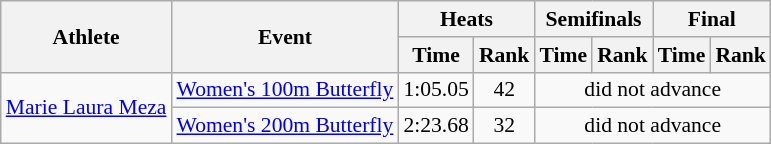<table class=wikitable style="font-size:90%">
<tr>
<th rowspan="2">Athlete</th>
<th rowspan="2">Event</th>
<th colspan="2">Heats</th>
<th colspan="2">Semifinals</th>
<th colspan="2">Final</th>
</tr>
<tr>
<th>Time</th>
<th>Rank</th>
<th>Time</th>
<th>Rank</th>
<th>Time</th>
<th>Rank</th>
</tr>
<tr>
<td rowspan="2"><a href='#'>Marie Laura Meza</a></td>
<td><a href='#'>Women's 100m Butterfly</a></td>
<td align=center>1:05.05</td>
<td align=center>42</td>
<td align=center colspan=4>did not advance</td>
</tr>
<tr>
<td><a href='#'>Women's 200m Butterfly</a></td>
<td align=center>2:23.68</td>
<td align=center>32</td>
<td align=center colspan=4>did not advance</td>
</tr>
</table>
